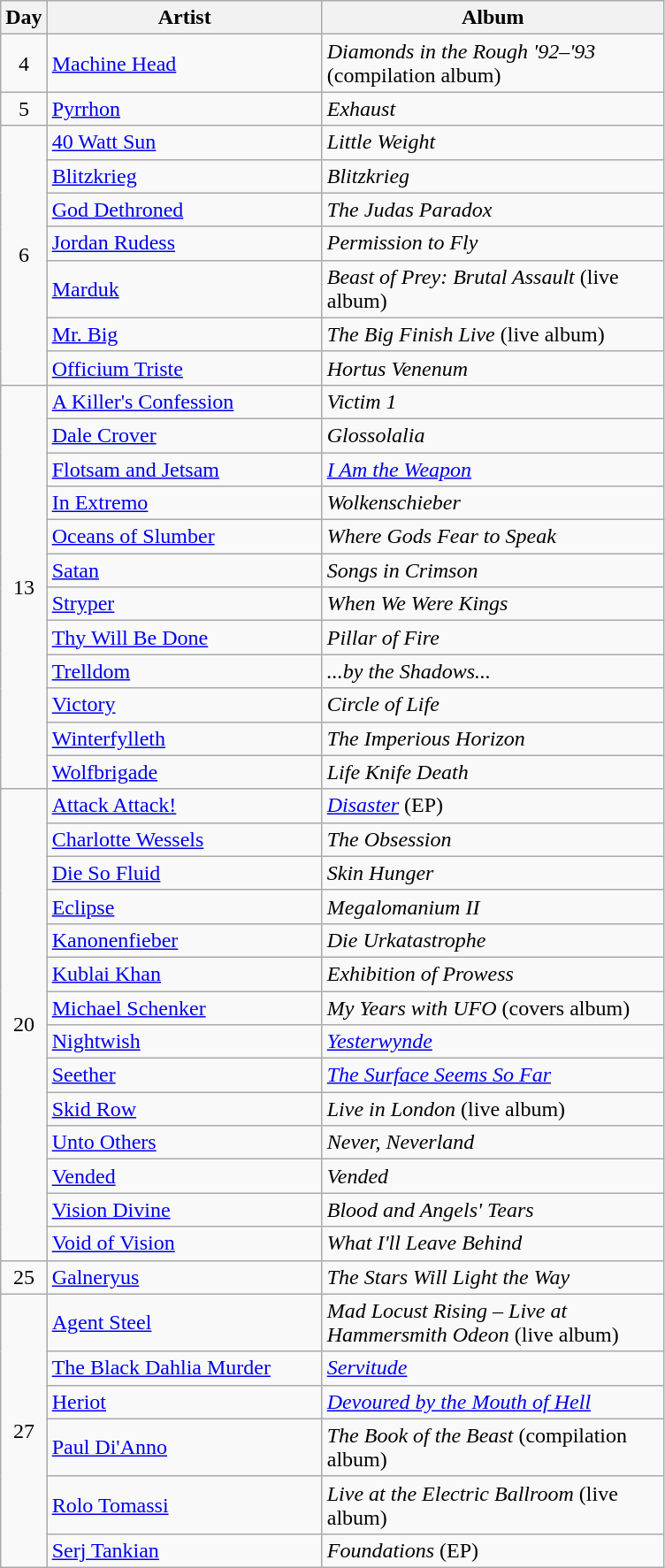<table class="wikitable" id="table_September">
<tr>
<th style="width:20px;">Day</th>
<th style="width:200px;">Artist</th>
<th style="width:250px;">Album</th>
</tr>
<tr>
<td style="text-align:center;" rowspan="1">4</td>
<td><a href='#'>Machine Head</a></td>
<td><em>Diamonds in the Rough '92–'93</em> (compilation album)</td>
</tr>
<tr>
<td style="text-align:center;" rowspan="1">5</td>
<td><a href='#'>Pyrrhon</a></td>
<td><em>Exhaust</em></td>
</tr>
<tr>
<td style="text-align:center;" rowspan="7">6</td>
<td><a href='#'>40 Watt Sun</a></td>
<td><em>Little Weight</em></td>
</tr>
<tr>
<td><a href='#'>Blitzkrieg</a></td>
<td><em>Blitzkrieg</em></td>
</tr>
<tr>
<td><a href='#'>God Dethroned</a></td>
<td><em>The Judas Paradox</em></td>
</tr>
<tr>
<td><a href='#'>Jordan Rudess</a></td>
<td><em>Permission to Fly</em></td>
</tr>
<tr>
<td><a href='#'>Marduk</a></td>
<td><em>Beast of Prey: Brutal Assault</em> (live album)</td>
</tr>
<tr>
<td><a href='#'>Mr. Big</a></td>
<td><em>The Big Finish Live</em> (live album)</td>
</tr>
<tr>
<td><a href='#'>Officium Triste</a></td>
<td><em>Hortus Venenum</em></td>
</tr>
<tr>
<td style="text-align:center;" rowspan="12">13</td>
<td><a href='#'>A Killer's Confession</a></td>
<td><em>Victim 1</em></td>
</tr>
<tr>
<td><a href='#'>Dale Crover</a></td>
<td><em>Glossolalia</em></td>
</tr>
<tr>
<td><a href='#'>Flotsam and Jetsam</a></td>
<td><em><a href='#'>I Am the Weapon</a></em></td>
</tr>
<tr>
<td><a href='#'>In Extremo</a></td>
<td><em>Wolkenschieber</em></td>
</tr>
<tr>
<td><a href='#'>Oceans of Slumber</a></td>
<td><em>Where Gods Fear to Speak</em></td>
</tr>
<tr>
<td><a href='#'>Satan</a></td>
<td><em>Songs in Crimson</em></td>
</tr>
<tr>
<td><a href='#'>Stryper</a></td>
<td><em>When We Were Kings</em></td>
</tr>
<tr>
<td><a href='#'>Thy Will Be Done</a></td>
<td><em>Pillar of Fire</em></td>
</tr>
<tr>
<td><a href='#'>Trelldom</a></td>
<td><em>...by the Shadows...</em></td>
</tr>
<tr>
<td><a href='#'>Victory</a></td>
<td><em>Circle of Life</em></td>
</tr>
<tr>
<td><a href='#'>Winterfylleth</a></td>
<td><em>The Imperious Horizon</em></td>
</tr>
<tr>
<td><a href='#'>Wolfbrigade</a></td>
<td><em>Life Knife Death</em></td>
</tr>
<tr>
<td style="text-align:center;" rowspan="14">20</td>
<td><a href='#'>Attack Attack!</a></td>
<td><em><a href='#'>Disaster</a></em> (EP)</td>
</tr>
<tr>
<td><a href='#'>Charlotte Wessels</a></td>
<td><em>The Obsession</em></td>
</tr>
<tr>
<td><a href='#'>Die So Fluid</a></td>
<td><em>Skin Hunger</em></td>
</tr>
<tr>
<td><a href='#'>Eclipse</a></td>
<td><em>Megalomanium II</em></td>
</tr>
<tr>
<td><a href='#'>Kanonenfieber</a></td>
<td><em>Die Urkatastrophe</em></td>
</tr>
<tr>
<td><a href='#'>Kublai Khan</a></td>
<td><em>Exhibition of Prowess</em></td>
</tr>
<tr>
<td><a href='#'>Michael Schenker</a></td>
<td><em>My Years with UFO</em> (covers album)</td>
</tr>
<tr>
<td><a href='#'>Nightwish</a></td>
<td><em><a href='#'>Yesterwynde</a></em></td>
</tr>
<tr>
<td><a href='#'>Seether</a></td>
<td><em><a href='#'>The Surface Seems So Far</a></em></td>
</tr>
<tr>
<td><a href='#'>Skid Row</a></td>
<td><em>Live in London</em> (live album)</td>
</tr>
<tr>
<td><a href='#'>Unto Others</a></td>
<td><em>Never, Neverland</em></td>
</tr>
<tr>
<td><a href='#'>Vended</a></td>
<td><em>Vended</em></td>
</tr>
<tr>
<td><a href='#'>Vision Divine</a></td>
<td><em>Blood and Angels' Tears</em></td>
</tr>
<tr>
<td><a href='#'>Void of Vision</a></td>
<td><em>What I'll Leave Behind</em></td>
</tr>
<tr>
<td style="text-align:center;" rowspan="1">25</td>
<td><a href='#'>Galneryus</a></td>
<td><em>The Stars Will Light the Way</em></td>
</tr>
<tr>
<td style="text-align:center;" rowspan="6">27</td>
<td><a href='#'>Agent Steel</a></td>
<td><em>Mad Locust Rising – Live at Hammersmith Odeon</em> (live album)</td>
</tr>
<tr>
<td><a href='#'>The Black Dahlia Murder</a></td>
<td><em><a href='#'>Servitude</a></em></td>
</tr>
<tr>
<td><a href='#'>Heriot</a></td>
<td><em><a href='#'>Devoured by the Mouth of Hell</a></em></td>
</tr>
<tr>
<td><a href='#'>Paul Di'Anno</a></td>
<td><em>The Book of the Beast</em> (compilation album)</td>
</tr>
<tr>
<td><a href='#'>Rolo Tomassi</a></td>
<td><em>Live at the Electric Ballroom</em> (live album)</td>
</tr>
<tr>
<td><a href='#'>Serj Tankian</a></td>
<td><em>Foundations</em> (EP)</td>
</tr>
</table>
